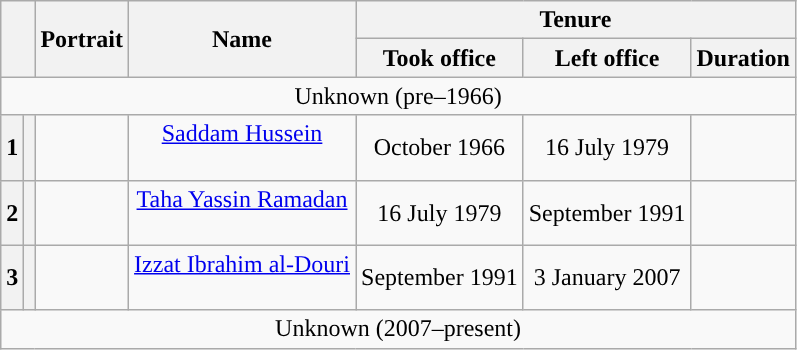<table class="wikitable" style="text-align:center">
<tr>
<th rowspan=2 colspan=2></th>
<th rowspan=2>Portrait</th>
<th rowspan=2>Name<br></th>
<th colspan=3>Tenure</th>
</tr>
<tr>
<th>Took office</th>
<th>Left office</th>
<th>Duration</th>
</tr>
<tr>
<td colspan=7>Unknown (pre–1966)</td>
</tr>
<tr>
<th>1</th>
<th style="background:"></th>
<td></td>
<td><a href='#'>Saddam Hussein</a><br><br></td>
<td>October 1966</td>
<td>16 July 1979</td>
<td></td>
</tr>
<tr>
<th>2</th>
<th style="background:"></th>
<td></td>
<td><a href='#'>Taha Yassin Ramadan</a><br><br></td>
<td>16 July 1979</td>
<td>September 1991</td>
<td></td>
</tr>
<tr>
<th>3</th>
<th style="background:"></th>
<td></td>
<td><a href='#'>Izzat Ibrahim al-Douri</a><br><br></td>
<td>September 1991</td>
<td>3 January 2007</td>
<td></td>
</tr>
<tr>
<td colspan=7>Unknown (2007–present)</td>
</tr>
</table>
